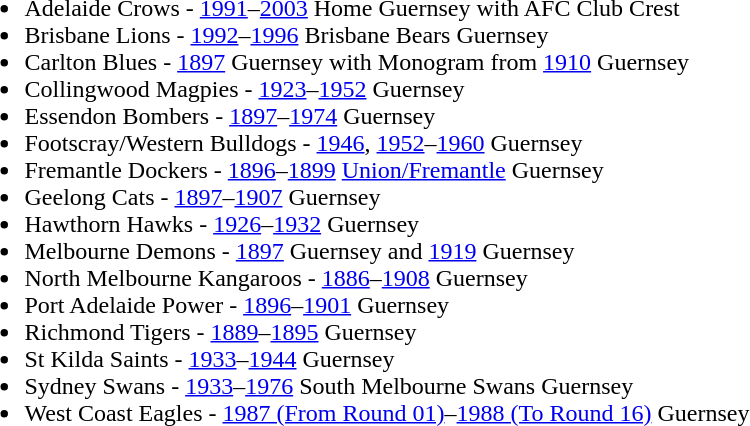<table>
<tr>
<td></td>
<td></td>
<td></td>
<td></td>
</tr>
<tr>
<td></td>
<td></td>
<td></td>
<td></td>
</tr>
<tr>
<td></td>
<td></td>
<td></td>
<td></td>
</tr>
<tr>
<td></td>
<td></td>
<td></td>
<td></td>
</tr>
<tr>
<td><br><ul><li>Adelaide Crows - <a href='#'>1991</a>–<a href='#'>2003</a> Home Guernsey with AFC Club Crest</li><li>Brisbane Lions - <a href='#'>1992</a>–<a href='#'>1996</a> Brisbane Bears Guernsey</li><li>Carlton Blues - <a href='#'>1897</a> Guernsey with Monogram from <a href='#'>1910</a> Guernsey</li><li>Collingwood Magpies - <a href='#'>1923</a>–<a href='#'>1952</a> Guernsey</li><li>Essendon Bombers - <a href='#'>1897</a>–<a href='#'>1974</a> Guernsey</li><li>Footscray/Western Bulldogs - <a href='#'>1946</a>, <a href='#'>1952</a>–<a href='#'>1960</a> Guernsey</li><li>Fremantle Dockers - <a href='#'>1896</a>–<a href='#'>1899</a> <a href='#'>Union/Fremantle</a> Guernsey</li><li>Geelong Cats - <a href='#'>1897</a>–<a href='#'>1907</a> Guernsey</li><li>Hawthorn Hawks - <a href='#'>1926</a>–<a href='#'>1932</a> Guernsey</li><li>Melbourne Demons - <a href='#'>1897</a> Guernsey and <a href='#'>1919</a> Guernsey</li><li>North Melbourne Kangaroos - <a href='#'>1886</a>–<a href='#'>1908</a> Guernsey</li><li>Port Adelaide Power - <a href='#'>1896</a>–<a href='#'>1901</a> Guernsey</li><li>Richmond Tigers - <a href='#'>1889</a>–<a href='#'>1895</a> Guernsey</li><li>St Kilda Saints - <a href='#'>1933</a>–<a href='#'>1944</a> Guernsey</li><li>Sydney Swans - <a href='#'>1933</a>–<a href='#'>1976</a> South Melbourne Swans Guernsey</li><li>West Coast Eagles - <a href='#'>1987 (From Round 01)</a>–<a href='#'>1988 (To Round 16)</a> Guernsey</li></ul></td>
</tr>
</table>
